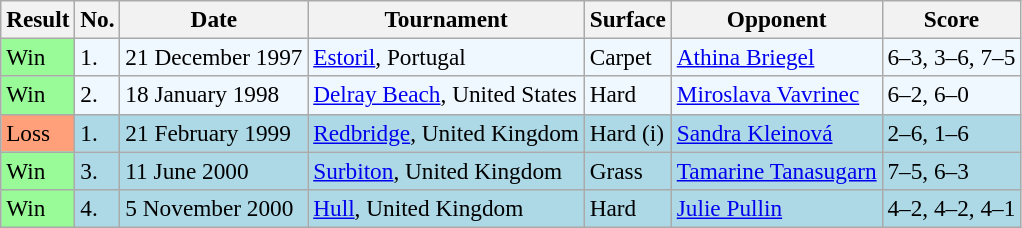<table class="sortable wikitable" style=font-size:97%>
<tr>
<th>Result</th>
<th>No.</th>
<th>Date</th>
<th>Tournament</th>
<th>Surface</th>
<th>Opponent</th>
<th>Score</th>
</tr>
<tr bgcolor=f0f8ff>
<td style="background:#98fb98;">Win</td>
<td>1.</td>
<td>21 December 1997</td>
<td><a href='#'>Estoril</a>, Portugal</td>
<td>Carpet</td>
<td> <a href='#'>Athina Briegel</a></td>
<td>6–3, 3–6, 7–5</td>
</tr>
<tr bgcolor=f0f8ff>
<td style="background:#98fb98;">Win</td>
<td>2.</td>
<td>18 January 1998</td>
<td><a href='#'>Delray Beach</a>, United States</td>
<td>Hard</td>
<td> <a href='#'>Miroslava Vavrinec</a></td>
<td>6–2, 6–0</td>
</tr>
<tr style="background:lightblue;">
<td style="background:#ffa07a;">Loss</td>
<td>1.</td>
<td>21 February 1999</td>
<td><a href='#'>Redbridge</a>, United Kingdom</td>
<td>Hard (i)</td>
<td> <a href='#'>Sandra Kleinová</a></td>
<td>2–6, 1–6</td>
</tr>
<tr style="background:lightblue;">
<td style="background:#98fb98;">Win</td>
<td>3.</td>
<td>11 June 2000</td>
<td><a href='#'>Surbiton</a>, United Kingdom</td>
<td>Grass</td>
<td> <a href='#'>Tamarine Tanasugarn</a></td>
<td>7–5, 6–3</td>
</tr>
<tr style="background:lightblue;">
<td style="background:#98fb98;">Win</td>
<td>4.</td>
<td>5 November 2000</td>
<td><a href='#'>Hull</a>, United Kingdom</td>
<td>Hard</td>
<td> <a href='#'>Julie Pullin</a></td>
<td>4–2, 4–2, 4–1</td>
</tr>
</table>
